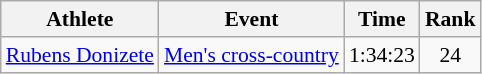<table class="wikitable" style="font-size:90%">
<tr>
<th>Athlete</th>
<th>Event</th>
<th>Time</th>
<th>Rank</th>
</tr>
<tr align=center>
<td align=left><a href='#'>Rubens Donizete</a></td>
<td align=left><a href='#'>Men's cross-country</a></td>
<td>1:34:23</td>
<td>24</td>
</tr>
</table>
